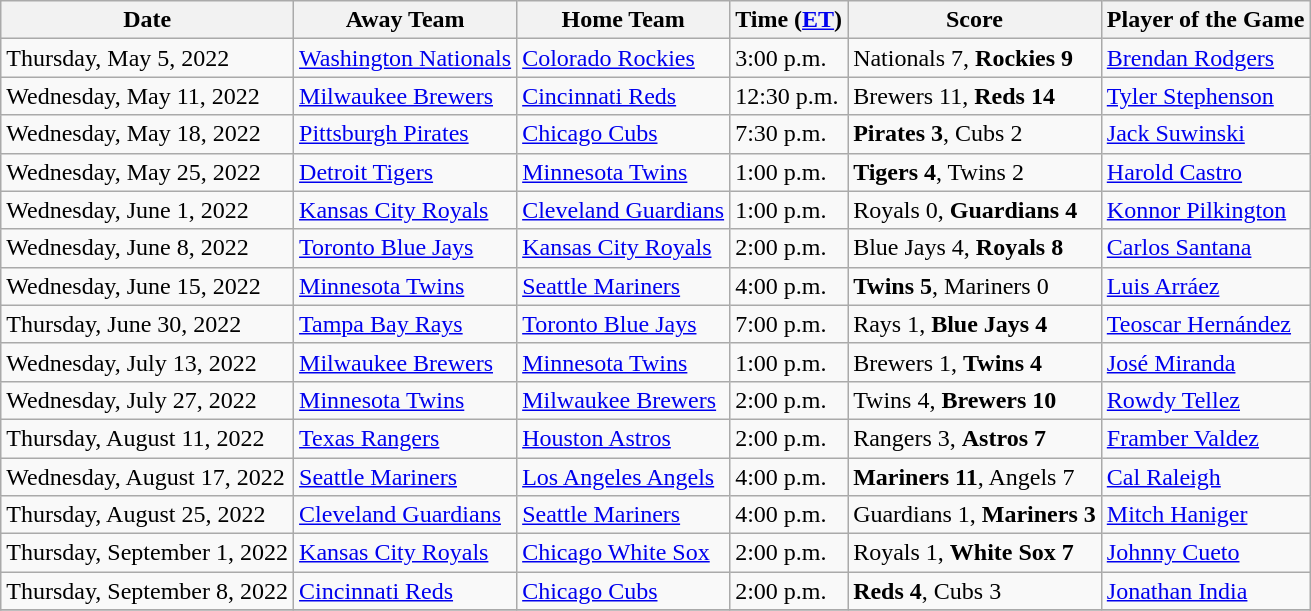<table class="wikitable">
<tr>
<th>Date</th>
<th>Away Team</th>
<th>Home Team</th>
<th>Time (<a href='#'>ET</a>)</th>
<th>Score</th>
<th>Player of the Game</th>
</tr>
<tr>
<td>Thursday, May 5, 2022</td>
<td><a href='#'>Washington Nationals</a></td>
<td><a href='#'>Colorado Rockies</a></td>
<td>3:00 p.m.</td>
<td>Nationals 7, <strong>Rockies 9</strong></td>
<td><a href='#'>Brendan Rodgers</a></td>
</tr>
<tr>
<td>Wednesday, May 11, 2022</td>
<td><a href='#'>Milwaukee Brewers</a></td>
<td><a href='#'>Cincinnati Reds</a></td>
<td>12:30 p.m.</td>
<td>Brewers 11, <strong>Reds 14</strong></td>
<td><a href='#'>Tyler Stephenson</a></td>
</tr>
<tr>
<td>Wednesday, May 18, 2022</td>
<td><a href='#'>Pittsburgh Pirates</a></td>
<td><a href='#'>Chicago Cubs</a></td>
<td>7:30 p.m.</td>
<td><strong>Pirates 3</strong>, Cubs 2</td>
<td><a href='#'>Jack Suwinski</a></td>
</tr>
<tr>
<td>Wednesday, May 25, 2022</td>
<td><a href='#'>Detroit Tigers</a></td>
<td><a href='#'>Minnesota Twins</a></td>
<td>1:00 p.m.</td>
<td><strong>Tigers 4</strong>, Twins 2</td>
<td><a href='#'>Harold Castro</a></td>
</tr>
<tr>
<td>Wednesday, June 1, 2022</td>
<td><a href='#'>Kansas City Royals</a></td>
<td><a href='#'>Cleveland Guardians</a></td>
<td>1:00 p.m.</td>
<td>Royals 0, <strong>Guardians 4</strong></td>
<td><a href='#'>Konnor Pilkington</a></td>
</tr>
<tr>
<td>Wednesday, June 8, 2022</td>
<td><a href='#'>Toronto Blue Jays</a></td>
<td><a href='#'>Kansas City Royals</a></td>
<td>2:00 p.m.</td>
<td>Blue Jays 4, <strong>Royals 8</strong></td>
<td><a href='#'>Carlos Santana</a></td>
</tr>
<tr>
<td>Wednesday, June 15, 2022</td>
<td><a href='#'>Minnesota Twins</a></td>
<td><a href='#'>Seattle Mariners</a></td>
<td>4:00 p.m.</td>
<td><strong>Twins 5</strong>, Mariners 0</td>
<td><a href='#'>Luis Arráez</a></td>
</tr>
<tr>
<td>Thursday, June 30, 2022</td>
<td><a href='#'>Tampa Bay Rays</a></td>
<td><a href='#'>Toronto Blue Jays</a></td>
<td>7:00 p.m.</td>
<td>Rays 1, <strong>Blue Jays 4</strong></td>
<td><a href='#'>Teoscar Hernández</a></td>
</tr>
<tr>
<td>Wednesday, July 13, 2022</td>
<td><a href='#'>Milwaukee Brewers</a></td>
<td><a href='#'>Minnesota Twins</a></td>
<td>1:00 p.m.</td>
<td>Brewers 1, <strong>Twins 4</strong></td>
<td><a href='#'>José Miranda</a></td>
</tr>
<tr>
<td>Wednesday, July 27, 2022</td>
<td><a href='#'>Minnesota Twins</a></td>
<td><a href='#'>Milwaukee Brewers</a></td>
<td>2:00 p.m.</td>
<td>Twins 4, <strong>Brewers 10</strong></td>
<td><a href='#'>Rowdy Tellez</a></td>
</tr>
<tr>
<td>Thursday, August 11, 2022</td>
<td><a href='#'>Texas Rangers</a></td>
<td><a href='#'>Houston Astros</a></td>
<td>2:00 p.m.</td>
<td>Rangers 3, <strong>Astros 7</strong></td>
<td><a href='#'>Framber Valdez</a></td>
</tr>
<tr>
<td>Wednesday, August 17, 2022</td>
<td><a href='#'>Seattle Mariners</a></td>
<td><a href='#'>Los Angeles Angels</a></td>
<td>4:00 p.m.</td>
<td><strong>Mariners 11</strong>, Angels 7</td>
<td><a href='#'>Cal Raleigh</a></td>
</tr>
<tr>
<td>Thursday, August 25, 2022</td>
<td><a href='#'>Cleveland Guardians</a></td>
<td><a href='#'>Seattle Mariners</a></td>
<td>4:00 p.m.</td>
<td>Guardians 1, <strong>Mariners 3</strong></td>
<td><a href='#'>Mitch Haniger</a></td>
</tr>
<tr>
<td>Thursday, September 1, 2022</td>
<td><a href='#'>Kansas City Royals</a></td>
<td><a href='#'>Chicago White Sox</a></td>
<td>2:00 p.m.</td>
<td>Royals 1, <strong>White Sox 7</strong></td>
<td><a href='#'>Johnny Cueto</a></td>
</tr>
<tr>
<td>Thursday, September 8, 2022</td>
<td><a href='#'>Cincinnati Reds</a></td>
<td><a href='#'>Chicago Cubs</a></td>
<td>2:00 p.m.</td>
<td><strong>Reds 4</strong>, Cubs 3</td>
<td><a href='#'>Jonathan India</a></td>
</tr>
<tr>
</tr>
</table>
